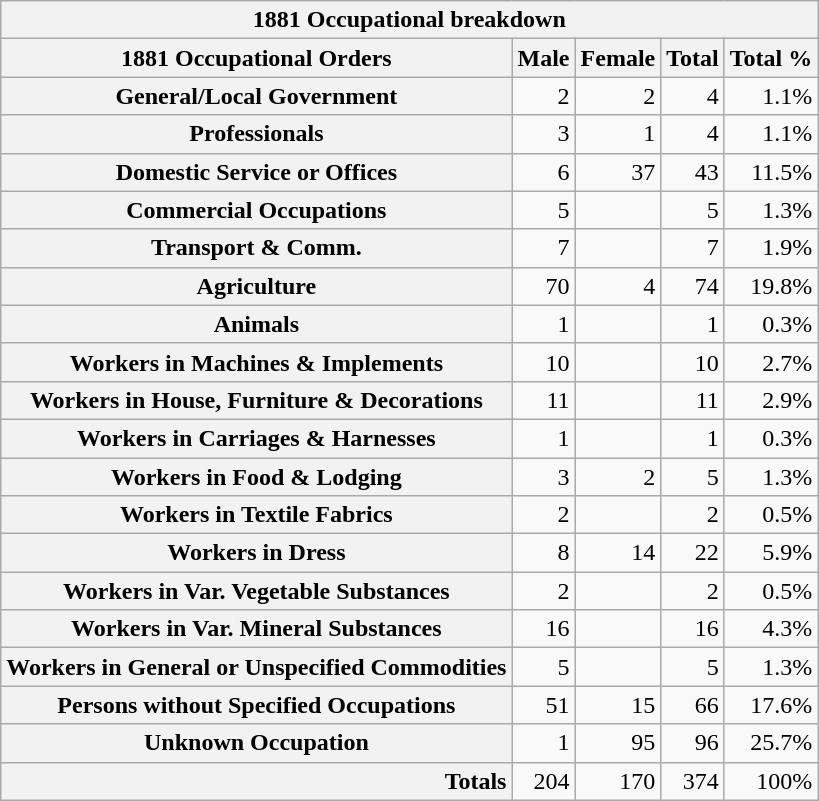<table class="wikitable plainrowheaders collapsible collapsed" style="text-align: right;">
<tr>
<th colspan="5">1881 Occupational breakdown</th>
</tr>
<tr>
<th scope="col">1881 Occupational Orders</th>
<th scope="col">Male</th>
<th scope="col">Female</th>
<th scope="col">Total</th>
<th scope="col">Total %</th>
</tr>
<tr>
<th scope="row">General/Local Government</th>
<td>2</td>
<td>2</td>
<td>4</td>
<td>1.1%</td>
</tr>
<tr>
<th scope="row">Professionals</th>
<td>3</td>
<td>1</td>
<td>4</td>
<td>1.1%</td>
</tr>
<tr>
<th scope="row">Domestic Service or Offices</th>
<td>6</td>
<td>37</td>
<td>43</td>
<td>11.5%</td>
</tr>
<tr>
<th scope="row">Commercial Occupations</th>
<td>5</td>
<td></td>
<td>5</td>
<td>1.3%</td>
</tr>
<tr>
<th scope="row">Transport & Comm.</th>
<td>7</td>
<td></td>
<td>7</td>
<td>1.9%</td>
</tr>
<tr>
<th scope="row">Agriculture</th>
<td>70</td>
<td>4</td>
<td>74</td>
<td>19.8%</td>
</tr>
<tr>
<th scope="row">Animals</th>
<td>1</td>
<td></td>
<td>1</td>
<td>0.3%</td>
</tr>
<tr>
<th scope="row">Workers in Machines & Implements</th>
<td>10</td>
<td></td>
<td>10</td>
<td>2.7%</td>
</tr>
<tr>
<th scope="row">Workers in House, Furniture & Decorations</th>
<td>11</td>
<td></td>
<td>11</td>
<td>2.9%</td>
</tr>
<tr>
<th scope="row">Workers in Carriages & Harnesses</th>
<td>1</td>
<td></td>
<td>1</td>
<td>0.3%</td>
</tr>
<tr>
<th scope="row">Workers in Food & Lodging</th>
<td>3</td>
<td>2</td>
<td>5</td>
<td>1.3%</td>
</tr>
<tr>
<th scope="row">Workers in Textile Fabrics</th>
<td>2</td>
<td></td>
<td>2</td>
<td>0.5%</td>
</tr>
<tr>
<th scope="row">Workers in Dress</th>
<td>8</td>
<td>14</td>
<td>22</td>
<td>5.9%</td>
</tr>
<tr>
<th scope="row">Workers in Var. Vegetable Substances</th>
<td>2</td>
<td></td>
<td>2</td>
<td>0.5%</td>
</tr>
<tr>
<th scope="row">Workers in Var. Mineral Substances</th>
<td>16</td>
<td></td>
<td>16</td>
<td>4.3%</td>
</tr>
<tr>
<th scope="row">Workers in General or Unspecified Commodities</th>
<td>5</td>
<td></td>
<td>5</td>
<td>1.3%</td>
</tr>
<tr>
<th scope="row">Persons without Specified Occupations</th>
<td>51</td>
<td>15</td>
<td>66</td>
<td>17.6%</td>
</tr>
<tr>
<th scope="row">Unknown Occupation</th>
<td>1</td>
<td>95</td>
<td>96</td>
<td>25.7%</td>
</tr>
<tr>
<th scope="row" style="text-align: right;"><strong>Totals</strong></th>
<td>204</td>
<td>170</td>
<td>374</td>
<td>100%</td>
</tr>
</table>
